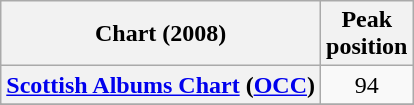<table class="wikitable unsortable plainrowheaders" style="text-align:center">
<tr>
<th scope="col">Chart (2008)</th>
<th scope="col">Peak<br>position</th>
</tr>
<tr>
<th scope="row"><a href='#'>Scottish Albums Chart</a> (<a href='#'>OCC</a>)</th>
<td>94</td>
</tr>
<tr>
</tr>
<tr>
</tr>
</table>
